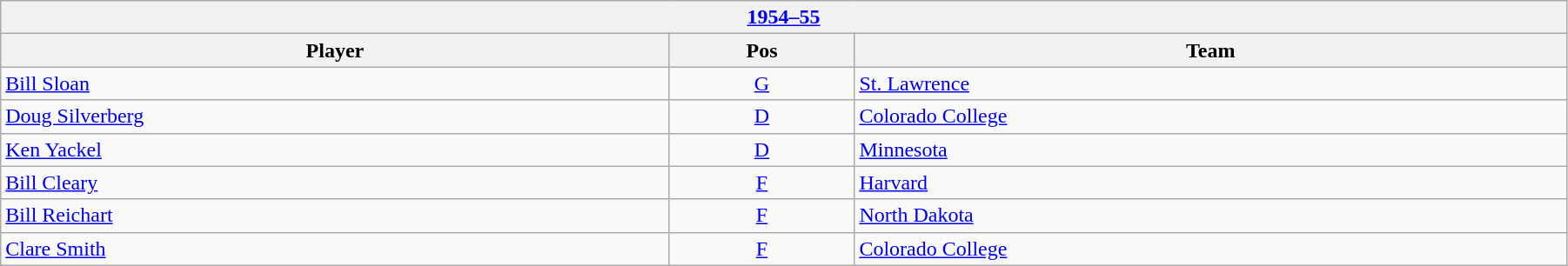<table class="wikitable" width=95%>
<tr>
<th colspan=3><a href='#'>1954–55</a></th>
</tr>
<tr>
<th>Player</th>
<th>Pos</th>
<th>Team</th>
</tr>
<tr>
<td><a href='#'>Bill Sloan</a></td>
<td style="text-align:center;"><a href='#'>G</a></td>
<td><a href='#'>St. Lawrence</a></td>
</tr>
<tr>
<td><a href='#'>Doug Silverberg</a></td>
<td style="text-align:center;"><a href='#'>D</a></td>
<td><a href='#'>Colorado College</a></td>
</tr>
<tr>
<td><a href='#'>Ken Yackel</a></td>
<td style="text-align:center;"><a href='#'>D</a></td>
<td><a href='#'>Minnesota</a></td>
</tr>
<tr>
<td><a href='#'>Bill Cleary</a></td>
<td style="text-align:center;"><a href='#'>F</a></td>
<td><a href='#'>Harvard</a></td>
</tr>
<tr>
<td><a href='#'>Bill Reichart</a></td>
<td style="text-align:center;"><a href='#'>F</a></td>
<td><a href='#'>North Dakota</a></td>
</tr>
<tr>
<td><a href='#'>Clare Smith</a></td>
<td style="text-align:center;"><a href='#'>F</a></td>
<td><a href='#'>Colorado College</a></td>
</tr>
</table>
